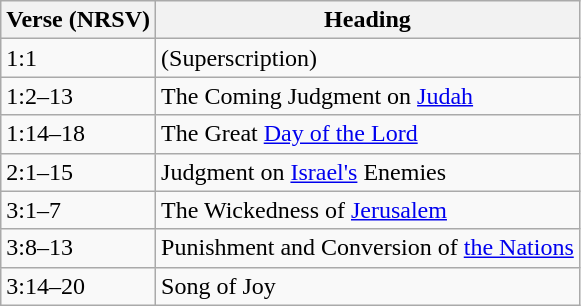<table class="wikitable">
<tr>
<th>Verse (NRSV)</th>
<th>Heading </tr></th>
<td>1:1</td>
<td>(Superscription) </tr></td>
<td>1:2–13</td>
<td>The Coming Judgment on <a href='#'>Judah</a> </tr></td>
<td>1:14–18</td>
<td>The Great <a href='#'>Day of the Lord</a> </tr></td>
<td>2:1–15</td>
<td>Judgment on <a href='#'>Israel's</a> Enemies </tr></td>
<td>3:1–7</td>
<td>The Wickedness of <a href='#'>Jerusalem</a> </tr></td>
<td>3:8–13</td>
<td>Punishment and Conversion of <a href='#'>the Nations</a> </tr></td>
<td>3:14–20</td>
<td>Song of Joy </tr></td>
</tr>
</table>
